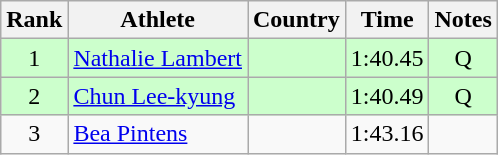<table class="wikitable" style="text-align:center">
<tr>
<th>Rank</th>
<th>Athlete</th>
<th>Country</th>
<th>Time</th>
<th>Notes</th>
</tr>
<tr bgcolor=ccffcc>
<td>1</td>
<td align=left><a href='#'>Nathalie Lambert</a></td>
<td align=left></td>
<td>1:40.45</td>
<td>Q</td>
</tr>
<tr bgcolor=ccffcc>
<td>2</td>
<td align=left><a href='#'>Chun Lee-kyung</a></td>
<td align=left></td>
<td>1:40.49</td>
<td>Q</td>
</tr>
<tr>
<td>3</td>
<td align=left><a href='#'>Bea Pintens</a></td>
<td align=left></td>
<td>1:43.16</td>
<td></td>
</tr>
</table>
